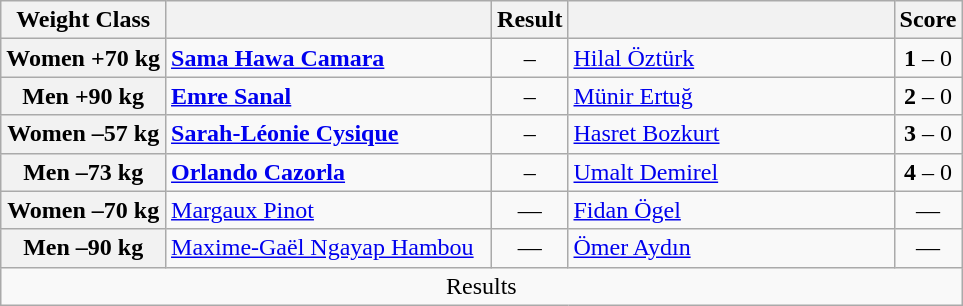<table class="wikitable">
<tr>
<th>Weight Class</th>
<th style="width:210px;"></th>
<th>Result</th>
<th style="width:210px;"></th>
<th>Score</th>
</tr>
<tr>
<th>Women +70 kg</th>
<td><strong><a href='#'>Sama Hawa Camara</a></strong></td>
<td align=center><strong></strong> – </td>
<td><a href='#'>Hilal Öztürk</a></td>
<td align=center><strong>1</strong> – 0</td>
</tr>
<tr>
<th>Men +90 kg</th>
<td><strong><a href='#'>Emre Sanal</a></strong></td>
<td align=center><strong></strong> – </td>
<td><a href='#'>Münir Ertuğ</a></td>
<td align=center><strong>2</strong> – 0</td>
</tr>
<tr>
<th>Women –57 kg</th>
<td><strong><a href='#'>Sarah-Léonie Cysique</a></strong></td>
<td align=center><strong></strong> – </td>
<td><a href='#'>Hasret Bozkurt</a></td>
<td align=center><strong>3</strong> – 0</td>
</tr>
<tr>
<th>Men –73 kg</th>
<td><strong><a href='#'>Orlando Cazorla</a></strong></td>
<td align=center><strong></strong> – </td>
<td><a href='#'>Umalt Demirel</a></td>
<td align=center><strong>4</strong> – 0</td>
</tr>
<tr>
<th>Women –70 kg</th>
<td><a href='#'>Margaux Pinot</a></td>
<td align=center>—</td>
<td><a href='#'>Fidan Ögel</a></td>
<td align=center>—</td>
</tr>
<tr>
<th>Men –90 kg</th>
<td><a href='#'>Maxime-Gaël Ngayap Hambou</a></td>
<td align=center>—</td>
<td><a href='#'>Ömer Aydın</a></td>
<td align=center>—</td>
</tr>
<tr>
<td align=center colspan=5>Results</td>
</tr>
</table>
